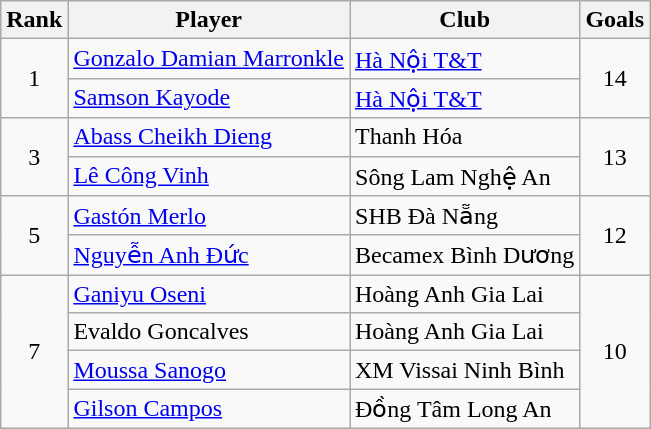<table class="wikitable" style="text-align:center">
<tr>
<th>Rank</th>
<th>Player</th>
<th>Club</th>
<th>Goals</th>
</tr>
<tr>
<td rowspan=2>1</td>
<td align="left"> <a href='#'>Gonzalo Damian Marronkle</a></td>
<td align="left"><a href='#'>Hà Nội T&T</a></td>
<td rowspan=2>14</td>
</tr>
<tr>
<td align="left"> <a href='#'>Samson Kayode</a></td>
<td align="left"><a href='#'>Hà Nội T&T</a></td>
</tr>
<tr>
<td rowspan=2>3</td>
<td align="left"> <a href='#'>Abass Cheikh Dieng</a></td>
<td align="left">Thanh Hóa</td>
<td rowspan=2>13</td>
</tr>
<tr>
<td align="left"> <a href='#'>Lê Công Vinh</a></td>
<td align="left">Sông Lam Nghệ An</td>
</tr>
<tr>
<td rowspan=2>5</td>
<td align="left"> <a href='#'>Gastón Merlo</a></td>
<td align="left">SHB Đà Nẵng</td>
<td rowspan=2>12</td>
</tr>
<tr>
<td align="left"> <a href='#'>Nguyễn Anh Đức</a></td>
<td align="left">Becamex Bình Dương</td>
</tr>
<tr>
<td rowspan=4>7</td>
<td align="left"> <a href='#'>Ganiyu Oseni</a></td>
<td align="left">Hoàng Anh Gia Lai</td>
<td rowspan=4>10</td>
</tr>
<tr>
<td align="left"> Evaldo Goncalves</td>
<td align="left">Hoàng Anh Gia Lai</td>
</tr>
<tr>
<td align="left"> <a href='#'>Moussa Sanogo</a></td>
<td align="left">XM Vissai Ninh Bình</td>
</tr>
<tr>
<td align="left"> <a href='#'>Gilson Campos</a></td>
<td align="left">Đồng Tâm Long An</td>
</tr>
</table>
